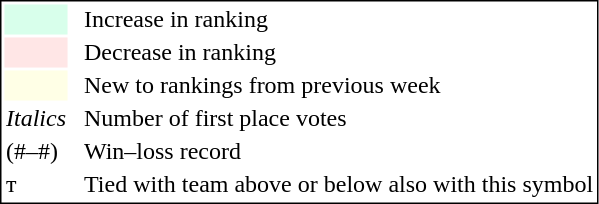<table style="border:1px solid black;">
<tr>
<td style="background:#D8FFEB; width:20px;"></td>
<td> </td>
<td>Increase in ranking</td>
</tr>
<tr>
<td style="background:#FFE6E6; width:20px;"></td>
<td> </td>
<td>Decrease in ranking</td>
</tr>
<tr>
<td style="background:#FFFFE6; width:20px;"></td>
<td> </td>
<td>New to rankings from previous week</td>
</tr>
<tr>
<td><em>Italics</em></td>
<td> </td>
<td>Number of first place votes</td>
</tr>
<tr>
<td>(#–#)</td>
<td> </td>
<td>Win–loss record</td>
</tr>
<tr>
<td>т</td>
<td></td>
<td>Tied with team above or below also with this symbol</td>
</tr>
</table>
